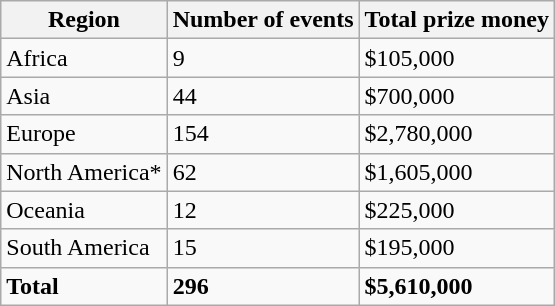<table class="wikitable">
<tr>
<th>Region</th>
<th>Number of events</th>
<th>Total prize money</th>
</tr>
<tr>
<td>Africa</td>
<td>9</td>
<td>$105,000</td>
</tr>
<tr>
<td>Asia</td>
<td>44</td>
<td>$700,000</td>
</tr>
<tr>
<td>Europe</td>
<td>154</td>
<td>$2,780,000</td>
</tr>
<tr>
<td>North America*</td>
<td>62</td>
<td>$1,605,000</td>
</tr>
<tr>
<td>Oceania</td>
<td>12</td>
<td>$225,000</td>
</tr>
<tr>
<td>South America</td>
<td>15</td>
<td>$195,000</td>
</tr>
<tr>
<td><strong>Total</strong></td>
<td><strong>296</strong></td>
<td><strong>$5,610,000</strong></td>
</tr>
</table>
